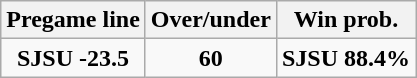<table class="wikitable">
<tr align="center">
<th style=>Pregame line</th>
<th style=>Over/under</th>
<th style=>Win prob.</th>
</tr>
<tr align="center">
<td><strong>SJSU -23.5</strong></td>
<td><strong>60</strong></td>
<td><strong>SJSU 88.4%</strong></td>
</tr>
</table>
